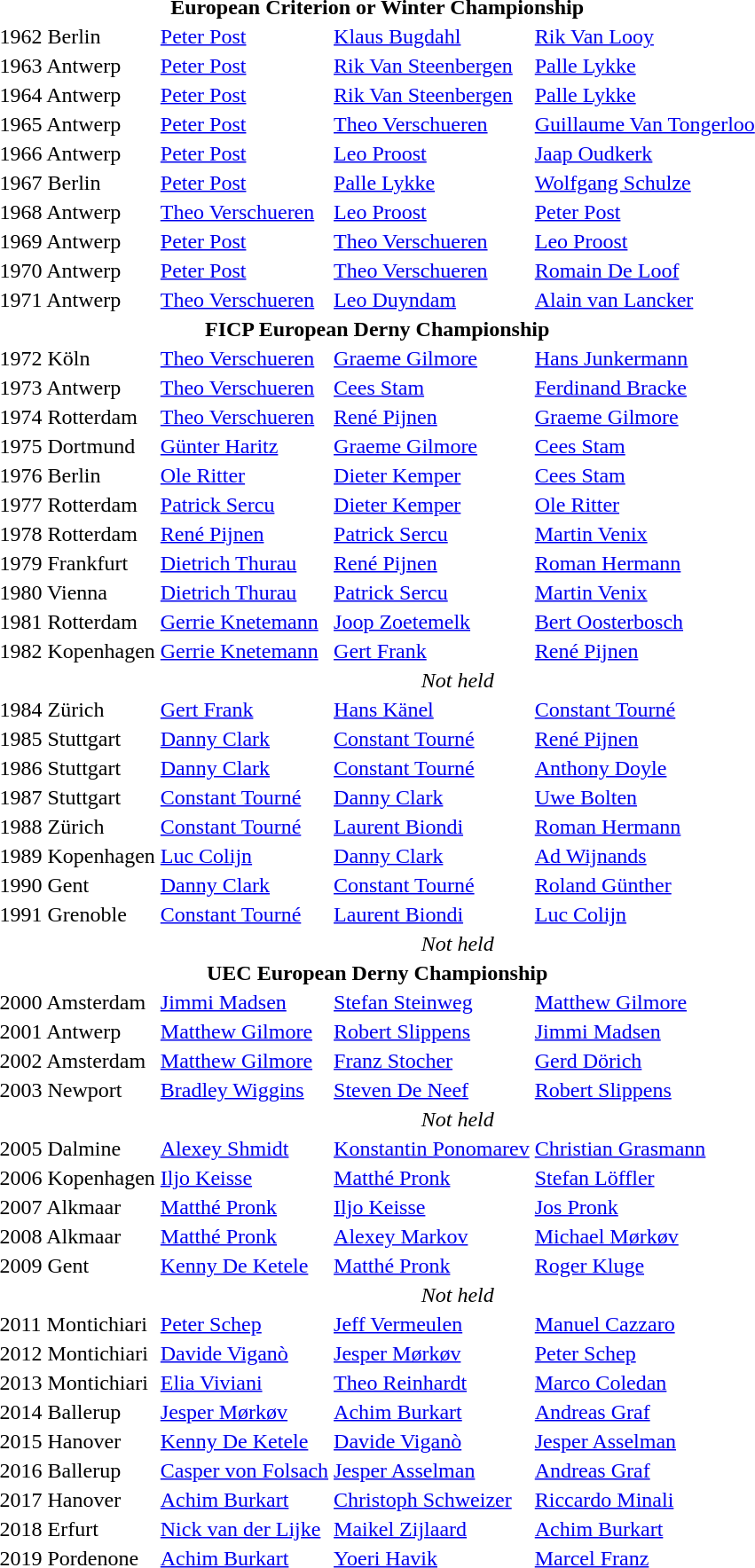<table>
<tr>
<td colspan=4 align=center><strong>European Criterion or Winter Championship</strong></td>
</tr>
<tr>
<td>1962 Berlin</td>
<td> <a href='#'>Peter Post</a></td>
<td> <a href='#'>Klaus Bugdahl</a></td>
<td> <a href='#'>Rik Van Looy</a></td>
</tr>
<tr>
<td>1963 Antwerp</td>
<td> <a href='#'>Peter Post</a></td>
<td> <a href='#'>Rik Van Steenbergen</a></td>
<td> <a href='#'>Palle Lykke</a></td>
</tr>
<tr>
<td>1964 Antwerp</td>
<td> <a href='#'>Peter Post</a></td>
<td> <a href='#'>Rik Van Steenbergen</a></td>
<td> <a href='#'>Palle Lykke</a></td>
</tr>
<tr>
<td>1965 Antwerp</td>
<td> <a href='#'>Peter Post</a></td>
<td> <a href='#'>Theo Verschueren</a></td>
<td> <a href='#'>Guillaume Van Tongerloo</a></td>
</tr>
<tr>
<td>1966 Antwerp</td>
<td> <a href='#'>Peter Post</a></td>
<td> <a href='#'>Leo Proost</a></td>
<td> <a href='#'>Jaap Oudkerk</a></td>
</tr>
<tr>
<td>1967 Berlin</td>
<td> <a href='#'>Peter Post</a></td>
<td> <a href='#'>Palle Lykke</a></td>
<td> <a href='#'>Wolfgang Schulze</a></td>
</tr>
<tr>
<td>1968 Antwerp</td>
<td> <a href='#'>Theo Verschueren</a></td>
<td> <a href='#'>Leo Proost</a></td>
<td> <a href='#'>Peter Post</a></td>
</tr>
<tr>
<td>1969 Antwerp</td>
<td> <a href='#'>Peter Post</a></td>
<td> <a href='#'>Theo Verschueren</a></td>
<td> <a href='#'>Leo Proost</a></td>
</tr>
<tr>
<td>1970 Antwerp</td>
<td> <a href='#'>Peter Post</a></td>
<td> <a href='#'>Theo Verschueren</a></td>
<td> <a href='#'>Romain De Loof</a></td>
</tr>
<tr>
<td>1971 Antwerp</td>
<td> <a href='#'>Theo Verschueren</a></td>
<td> <a href='#'>Leo Duyndam</a></td>
<td> <a href='#'>Alain van Lancker</a></td>
</tr>
<tr>
<td colspan=4 align=center><strong>FICP European Derny Championship</strong></td>
</tr>
<tr>
<td>1972 Köln</td>
<td> <a href='#'>Theo Verschueren</a></td>
<td> <a href='#'>Graeme Gilmore</a></td>
<td> <a href='#'>Hans Junkermann</a></td>
</tr>
<tr>
<td>1973 Antwerp</td>
<td> <a href='#'>Theo Verschueren</a></td>
<td> <a href='#'>Cees Stam</a></td>
<td> <a href='#'>Ferdinand Bracke</a></td>
</tr>
<tr>
<td>1974 Rotterdam</td>
<td> <a href='#'>Theo Verschueren</a></td>
<td> <a href='#'>René Pijnen</a></td>
<td> <a href='#'>Graeme Gilmore</a></td>
</tr>
<tr>
<td>1975 Dortmund</td>
<td> <a href='#'>Günter Haritz</a></td>
<td> <a href='#'>Graeme Gilmore</a></td>
<td> <a href='#'>Cees Stam</a></td>
</tr>
<tr>
<td>1976 Berlin</td>
<td> <a href='#'>Ole Ritter</a></td>
<td> <a href='#'>Dieter Kemper</a></td>
<td> <a href='#'>Cees Stam</a></td>
</tr>
<tr>
<td>1977 Rotterdam</td>
<td> <a href='#'>Patrick Sercu</a></td>
<td> <a href='#'>Dieter Kemper</a></td>
<td> <a href='#'>Ole Ritter</a></td>
</tr>
<tr>
<td>1978 Rotterdam</td>
<td> <a href='#'>René Pijnen</a></td>
<td> <a href='#'>Patrick Sercu</a></td>
<td> <a href='#'>Martin Venix</a></td>
</tr>
<tr>
<td>1979 Frankfurt</td>
<td> <a href='#'>Dietrich Thurau</a></td>
<td> <a href='#'>René Pijnen</a></td>
<td> <a href='#'>Roman Hermann</a></td>
</tr>
<tr>
<td>1980 Vienna</td>
<td> <a href='#'>Dietrich Thurau</a></td>
<td> <a href='#'>Patrick Sercu</a></td>
<td> <a href='#'>Martin Venix</a></td>
</tr>
<tr>
<td>1981 Rotterdam</td>
<td> <a href='#'>Gerrie Knetemann</a></td>
<td> <a href='#'>Joop Zoetemelk</a></td>
<td> <a href='#'>Bert Oosterbosch</a></td>
</tr>
<tr>
<td>1982 Kopenhagen</td>
<td> <a href='#'>Gerrie Knetemann</a></td>
<td> <a href='#'>Gert Frank</a></td>
<td> <a href='#'>René Pijnen</a></td>
</tr>
<tr>
<td></td>
<td colspan="3" align="center"><em>Not held</em></td>
</tr>
<tr>
<td>1984 Zürich</td>
<td> <a href='#'>Gert Frank</a></td>
<td> <a href='#'>Hans Känel</a></td>
<td> <a href='#'>Constant Tourné</a></td>
</tr>
<tr>
<td>1985 Stuttgart</td>
<td> <a href='#'>Danny Clark</a></td>
<td> <a href='#'>Constant Tourné</a></td>
<td> <a href='#'>René Pijnen</a></td>
</tr>
<tr>
<td>1986 Stuttgart</td>
<td> <a href='#'>Danny Clark</a></td>
<td> <a href='#'>Constant Tourné</a></td>
<td> <a href='#'>Anthony Doyle</a></td>
</tr>
<tr>
<td>1987 Stuttgart</td>
<td> <a href='#'>Constant Tourné</a></td>
<td> <a href='#'>Danny Clark</a></td>
<td> <a href='#'>Uwe Bolten</a></td>
</tr>
<tr>
<td>1988 Zürich</td>
<td> <a href='#'>Constant Tourné</a></td>
<td> <a href='#'>Laurent Biondi</a></td>
<td> <a href='#'>Roman Hermann</a></td>
</tr>
<tr>
<td>1989 Kopenhagen</td>
<td> <a href='#'>Luc Colijn</a></td>
<td> <a href='#'>Danny Clark</a></td>
<td> <a href='#'>Ad Wijnands</a></td>
</tr>
<tr>
<td>1990 Gent</td>
<td> <a href='#'>Danny Clark</a></td>
<td> <a href='#'>Constant Tourné</a></td>
<td> <a href='#'>Roland Günther</a></td>
</tr>
<tr>
<td>1991 Grenoble</td>
<td> <a href='#'>Constant Tourné</a></td>
<td> <a href='#'>Laurent Biondi</a></td>
<td> <a href='#'>Luc Colijn</a></td>
</tr>
<tr>
<td></td>
<td colspan="3" align="center"><em>Not held</em></td>
</tr>
<tr>
<td colspan=4 align=center><strong>UEC European Derny Championship</strong></td>
</tr>
<tr>
<td>2000 Amsterdam</td>
<td> <a href='#'>Jimmi Madsen</a></td>
<td> <a href='#'>Stefan Steinweg</a></td>
<td> <a href='#'>Matthew Gilmore</a></td>
</tr>
<tr>
<td>2001 Antwerp</td>
<td> <a href='#'>Matthew Gilmore</a></td>
<td> <a href='#'>Robert Slippens</a></td>
<td> <a href='#'>Jimmi Madsen</a></td>
</tr>
<tr>
<td>2002 Amsterdam</td>
<td> <a href='#'>Matthew Gilmore</a></td>
<td> <a href='#'>Franz Stocher</a></td>
<td> <a href='#'>Gerd Dörich</a></td>
</tr>
<tr>
<td>2003 Newport</td>
<td> <a href='#'>Bradley Wiggins</a></td>
<td> <a href='#'>Steven De Neef</a></td>
<td> <a href='#'>Robert Slippens</a></td>
</tr>
<tr>
<td></td>
<td colspan="3" align="center"><em>Not held</em></td>
</tr>
<tr>
<td>2005 Dalmine</td>
<td> <a href='#'>Alexey Shmidt</a></td>
<td> <a href='#'>Konstantin Ponomarev</a></td>
<td> <a href='#'>Christian Grasmann</a></td>
</tr>
<tr>
<td>2006 Kopenhagen</td>
<td> <a href='#'>Iljo Keisse</a></td>
<td> <a href='#'>Matthé Pronk</a></td>
<td> <a href='#'>Stefan Löffler</a></td>
</tr>
<tr>
<td>2007 Alkmaar</td>
<td> <a href='#'>Matthé Pronk</a></td>
<td> <a href='#'>Iljo Keisse</a></td>
<td> <a href='#'>Jos Pronk</a></td>
</tr>
<tr>
<td>2008 Alkmaar</td>
<td> <a href='#'>Matthé Pronk</a></td>
<td> <a href='#'>Alexey Markov</a></td>
<td> <a href='#'>Michael Mørkøv</a></td>
</tr>
<tr>
<td>2009 Gent</td>
<td> <a href='#'>Kenny De Ketele</a></td>
<td> <a href='#'>Matthé Pronk</a></td>
<td> <a href='#'>Roger Kluge</a></td>
</tr>
<tr>
<td></td>
<td colspan="3" align="center"><em>Not held</em></td>
</tr>
<tr>
<td>2011 Montichiari</td>
<td> <a href='#'>Peter Schep</a></td>
<td> <a href='#'>Jeff Vermeulen</a></td>
<td> <a href='#'>Manuel Cazzaro</a></td>
</tr>
<tr>
<td>2012 Montichiari</td>
<td> <a href='#'>Davide Viganò</a></td>
<td> <a href='#'>Jesper Mørkøv</a></td>
<td> <a href='#'>Peter Schep</a></td>
</tr>
<tr>
<td>2013 Montichiari</td>
<td> <a href='#'>Elia Viviani</a></td>
<td> <a href='#'>Theo Reinhardt</a></td>
<td> <a href='#'>Marco Coledan</a></td>
</tr>
<tr>
<td>2014 Ballerup</td>
<td> <a href='#'>Jesper Mørkøv</a></td>
<td> <a href='#'>Achim Burkart</a></td>
<td> <a href='#'>Andreas Graf</a></td>
</tr>
<tr>
<td>2015 Hanover</td>
<td> <a href='#'>Kenny De Ketele</a></td>
<td> <a href='#'>Davide Viganò</a></td>
<td> <a href='#'>Jesper Asselman</a></td>
</tr>
<tr>
<td>2016 Ballerup</td>
<td> <a href='#'>Casper von Folsach</a></td>
<td> <a href='#'>Jesper Asselman</a></td>
<td> <a href='#'>Andreas Graf</a></td>
</tr>
<tr>
<td>2017 Hanover</td>
<td> <a href='#'>Achim Burkart</a></td>
<td> <a href='#'>Christoph Schweizer</a></td>
<td> <a href='#'>Riccardo Minali</a></td>
</tr>
<tr>
<td>2018 Erfurt</td>
<td> <a href='#'>Nick van der Lijke</a></td>
<td> <a href='#'>Maikel Zijlaard</a></td>
<td> <a href='#'>Achim Burkart</a></td>
</tr>
<tr>
<td>2019 Pordenone</td>
<td> <a href='#'>Achim Burkart</a></td>
<td> <a href='#'>Yoeri Havik</a></td>
<td> <a href='#'>Marcel Franz</a></td>
</tr>
</table>
